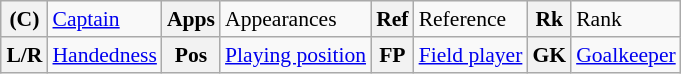<table class="wikitable" style="text-align: left; font-size: 90%; margin-left: 1em;">
<tr>
<th>(C)</th>
<td><a href='#'>Captain</a></td>
<th>Apps</th>
<td>Appearances</td>
<th>Ref</th>
<td>Reference</td>
<th>Rk</th>
<td>Rank</td>
</tr>
<tr>
<th>L/R</th>
<td><a href='#'>Handedness</a></td>
<th>Pos</th>
<td><a href='#'>Playing position</a></td>
<th>FP</th>
<td><a href='#'>Field player</a></td>
<th>GK</th>
<td><a href='#'>Goalkeeper</a></td>
</tr>
</table>
